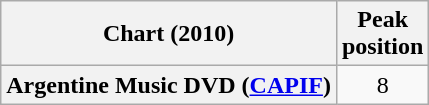<table class="wikitable sortable plainrowheaders" style=text-align:center>
<tr>
<th scope="col">Chart (2010)</th>
<th scope="col">Peak<br>position</th>
</tr>
<tr>
<th scope="row">Argentine Music DVD (<a href='#'>CAPIF</a>)</th>
<td align="center">8</td>
</tr>
</table>
